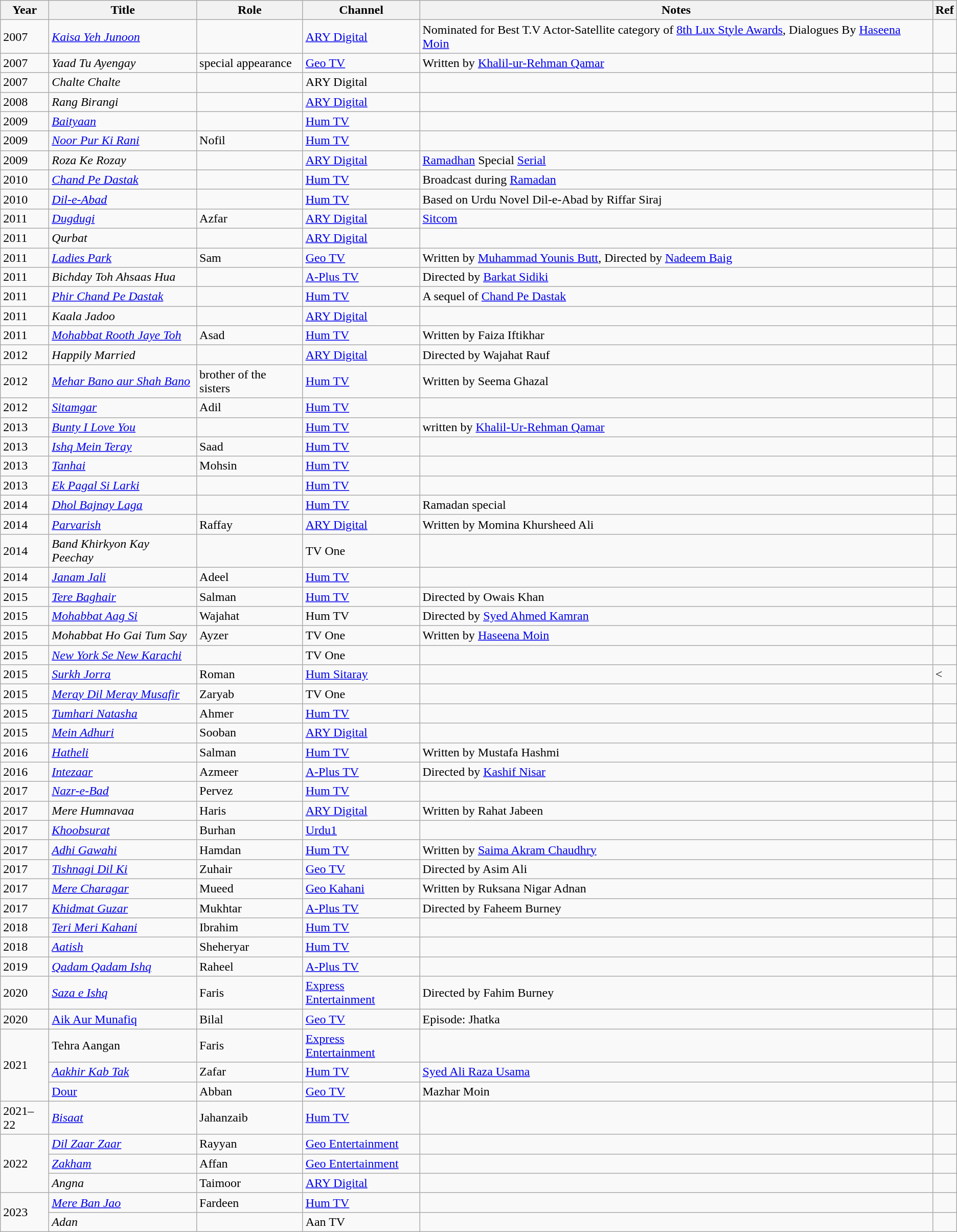<table class="wikitable">
<tr>
<th>Year</th>
<th>Title</th>
<th>Role</th>
<th>Channel</th>
<th>Notes</th>
<th>Ref</th>
</tr>
<tr>
<td>2007</td>
<td><em><a href='#'>Kaisa Yeh Junoon</a></em></td>
<td></td>
<td><a href='#'>ARY Digital</a></td>
<td>Nominated for Best T.V Actor-Satellite category of <a href='#'>8th Lux Style Awards</a>, Dialogues By <a href='#'>Haseena Moin</a></td>
<td></td>
</tr>
<tr>
<td>2007</td>
<td><em>Yaad Tu Ayengay</em></td>
<td>special appearance</td>
<td><a href='#'>Geo TV</a></td>
<td>Written by <a href='#'>Khalil-ur-Rehman Qamar</a></td>
<td></td>
</tr>
<tr>
<td>2007</td>
<td><em>Chalte Chalte</em></td>
<td></td>
<td>ARY Digital</td>
<td></td>
<td></td>
</tr>
<tr>
<td>2008</td>
<td><em>Rang Birangi</em></td>
<td></td>
<td><a href='#'>ARY Digital</a></td>
<td></td>
<td></td>
</tr>
<tr>
<td>2009</td>
<td><em><a href='#'>Baityaan</a></em></td>
<td></td>
<td><a href='#'>Hum TV</a></td>
<td></td>
<td></td>
</tr>
<tr>
<td>2009</td>
<td><em><a href='#'>Noor Pur Ki Rani</a></em></td>
<td>Nofil</td>
<td><a href='#'>Hum TV</a></td>
<td></td>
<td></td>
</tr>
<tr>
<td>2009</td>
<td><em>Roza Ke Rozay</em></td>
<td></td>
<td><a href='#'>ARY Digital</a></td>
<td><a href='#'>Ramadhan</a> Special <a href='#'>Serial</a></td>
<td></td>
</tr>
<tr>
<td>2010</td>
<td><em><a href='#'>Chand Pe Dastak</a></em></td>
<td></td>
<td><a href='#'>Hum TV</a></td>
<td>Broadcast during <a href='#'>Ramadan</a></td>
<td></td>
</tr>
<tr>
<td>2010</td>
<td><em><a href='#'>Dil-e-Abad</a></em></td>
<td></td>
<td><a href='#'>Hum TV</a></td>
<td>Based on Urdu Novel Dil-e-Abad by Riffar Siraj</td>
<td></td>
</tr>
<tr>
<td>2011</td>
<td><em><a href='#'>Dugdugi</a></em></td>
<td>Azfar</td>
<td><a href='#'>ARY Digital</a></td>
<td><a href='#'>Sitcom</a></td>
<td></td>
</tr>
<tr>
<td>2011</td>
<td><em>Qurbat</em></td>
<td></td>
<td><a href='#'>ARY Digital</a></td>
<td></td>
<td></td>
</tr>
<tr>
<td>2011</td>
<td><em><a href='#'>Ladies Park</a></em></td>
<td>Sam</td>
<td><a href='#'>Geo TV</a></td>
<td>Written by <a href='#'>Muhammad Younis Butt</a>, Directed by <a href='#'>Nadeem Baig</a></td>
<td></td>
</tr>
<tr>
<td>2011</td>
<td><em>Bichday Toh Ahsaas Hua</em></td>
<td></td>
<td><a href='#'>A-Plus TV</a></td>
<td>Directed by <a href='#'>Barkat Sidiki</a></td>
<td></td>
</tr>
<tr>
<td>2011</td>
<td><em><a href='#'>Phir Chand Pe Dastak</a></em></td>
<td></td>
<td><a href='#'>Hum TV</a></td>
<td>A sequel of <a href='#'>Chand Pe Dastak</a></td>
<td></td>
</tr>
<tr>
<td>2011</td>
<td><em>Kaala Jadoo</em></td>
<td></td>
<td><a href='#'>ARY Digital</a></td>
<td></td>
<td></td>
</tr>
<tr>
<td>2011</td>
<td><em><a href='#'>Mohabbat Rooth Jaye Toh</a></em></td>
<td>Asad</td>
<td><a href='#'>Hum TV</a></td>
<td>Written by Faiza Iftikhar</td>
<td></td>
</tr>
<tr>
<td>2012</td>
<td><em>Happily Married</em></td>
<td></td>
<td><a href='#'>ARY Digital</a></td>
<td>Directed by Wajahat Rauf</td>
<td></td>
</tr>
<tr>
<td>2012</td>
<td><em><a href='#'>Mehar Bano aur Shah Bano</a></em></td>
<td>brother of the sisters</td>
<td><a href='#'>Hum TV</a></td>
<td>Written by Seema Ghazal</td>
<td></td>
</tr>
<tr>
<td>2012</td>
<td><em><a href='#'>Sitamgar</a></em></td>
<td>Adil</td>
<td><a href='#'>Hum TV</a></td>
<td></td>
<td></td>
</tr>
<tr>
<td>2013</td>
<td><em><a href='#'>Bunty I Love You</a></em></td>
<td></td>
<td><a href='#'>Hum TV</a></td>
<td>written by <a href='#'>Khalil-Ur-Rehman Qamar</a></td>
<td></td>
</tr>
<tr>
<td>2013</td>
<td><em><a href='#'>Ishq Mein Teray</a></em></td>
<td>Saad</td>
<td><a href='#'>Hum TV</a></td>
<td></td>
<td></td>
</tr>
<tr>
<td>2013</td>
<td><em><a href='#'>Tanhai</a></em></td>
<td>Mohsin</td>
<td><a href='#'>Hum TV</a></td>
<td></td>
<td></td>
</tr>
<tr>
<td>2013</td>
<td><em><a href='#'>Ek Pagal Si Larki</a></em></td>
<td></td>
<td><a href='#'>Hum TV</a></td>
<td></td>
<td></td>
</tr>
<tr>
<td>2014</td>
<td><em><a href='#'>Dhol Bajnay Laga</a></em></td>
<td></td>
<td><a href='#'>Hum TV</a></td>
<td>Ramadan special</td>
<td></td>
</tr>
<tr>
<td>2014</td>
<td><em><a href='#'>Parvarish</a></em></td>
<td>Raffay</td>
<td><a href='#'>ARY Digital</a></td>
<td>Written by Momina Khursheed Ali</td>
<td></td>
</tr>
<tr>
<td>2014</td>
<td><em>Band Khirkyon Kay Peechay</em></td>
<td></td>
<td>TV One</td>
<td></td>
<td></td>
</tr>
<tr>
<td>2014</td>
<td><em><a href='#'>Janam Jali</a></em></td>
<td>Adeel</td>
<td><a href='#'>Hum TV</a></td>
<td></td>
<td></td>
</tr>
<tr>
<td>2015</td>
<td><em><a href='#'>Tere Baghair</a></em></td>
<td>Salman</td>
<td><a href='#'>Hum TV</a></td>
<td>Directed by Owais Khan</td>
<td></td>
</tr>
<tr>
<td>2015</td>
<td><em><a href='#'>Mohabbat Aag Si</a></em></td>
<td>Wajahat</td>
<td>Hum TV</td>
<td>Directed by	<a href='#'>Syed Ahmed Kamran</a></td>
<td></td>
</tr>
<tr>
<td>2015</td>
<td><em>Mohabbat Ho Gai Tum Say</em></td>
<td>Ayzer</td>
<td>TV One</td>
<td>Written by <a href='#'>Haseena Moin</a></td>
<td></td>
</tr>
<tr>
<td>2015</td>
<td><em><a href='#'>New York Se New Karachi</a></em></td>
<td></td>
<td>TV One</td>
<td></td>
<td></td>
</tr>
<tr>
<td>2015</td>
<td><em><a href='#'>Surkh Jorra</a></em></td>
<td>Roman</td>
<td><a href='#'>Hum Sitaray</a></td>
<td></td>
<td><</td>
</tr>
<tr>
<td>2015</td>
<td><em><a href='#'>Meray Dil Meray Musafir</a></em></td>
<td>Zaryab</td>
<td>TV One</td>
<td></td>
<td></td>
</tr>
<tr>
<td>2015</td>
<td><em><a href='#'>Tumhari Natasha</a></em></td>
<td>Ahmer</td>
<td><a href='#'>Hum TV</a></td>
<td></td>
<td></td>
</tr>
<tr>
<td>2015</td>
<td><em><a href='#'>Mein Adhuri</a></em></td>
<td>Sooban</td>
<td><a href='#'>ARY Digital</a></td>
<td></td>
<td></td>
</tr>
<tr>
<td>2016</td>
<td><em><a href='#'>Hatheli</a></em></td>
<td>Salman</td>
<td><a href='#'>Hum TV</a></td>
<td>Written by Mustafa Hashmi</td>
<td></td>
</tr>
<tr>
<td>2016</td>
<td><em><a href='#'>Intezaar</a></em></td>
<td>Azmeer</td>
<td><a href='#'>A-Plus TV</a></td>
<td>Directed by <a href='#'>Kashif Nisar</a></td>
<td></td>
</tr>
<tr>
<td>2017</td>
<td><em><a href='#'>Nazr-e-Bad</a></em></td>
<td>Pervez</td>
<td><a href='#'>Hum TV</a></td>
<td></td>
<td></td>
</tr>
<tr>
<td>2017</td>
<td><em>Mere Humnavaa</em></td>
<td>Haris</td>
<td><a href='#'>ARY Digital</a></td>
<td>Written by Rahat Jabeen</td>
<td></td>
</tr>
<tr>
<td>2017</td>
<td><em><a href='#'>Khoobsurat</a></em></td>
<td>Burhan</td>
<td><a href='#'>Urdu1</a></td>
<td></td>
<td></td>
</tr>
<tr>
<td>2017</td>
<td><em><a href='#'>Adhi Gawahi</a></em></td>
<td>Hamdan</td>
<td><a href='#'>Hum TV</a></td>
<td>Written by <a href='#'>Saima Akram Chaudhry</a></td>
<td></td>
</tr>
<tr>
<td>2017</td>
<td><em><a href='#'>Tishnagi Dil Ki</a></em></td>
<td>Zuhair</td>
<td><a href='#'>Geo TV</a></td>
<td>Directed by	Asim Ali</td>
<td></td>
</tr>
<tr>
<td>2017</td>
<td><em><a href='#'>Mere Charagar</a></em></td>
<td>Mueed</td>
<td><a href='#'>Geo Kahani</a></td>
<td>Written by Ruksana Nigar Adnan</td>
<td></td>
</tr>
<tr>
<td>2017</td>
<td><em><a href='#'>Khidmat Guzar</a></em></td>
<td>Mukhtar</td>
<td><a href='#'>A-Plus TV</a></td>
<td>Directed by Faheem Burney</td>
<td></td>
</tr>
<tr>
<td>2018</td>
<td><em><a href='#'>Teri Meri Kahani</a></em></td>
<td>Ibrahim</td>
<td><a href='#'>Hum TV</a></td>
<td></td>
<td></td>
</tr>
<tr>
<td>2018</td>
<td><em><a href='#'>Aatish</a></em></td>
<td>Sheheryar</td>
<td><a href='#'>Hum TV</a></td>
<td></td>
<td></td>
</tr>
<tr>
<td>2019</td>
<td><em><a href='#'>Qadam Qadam Ishq</a></em></td>
<td>Raheel</td>
<td><a href='#'>A-Plus TV</a></td>
<td></td>
<td></td>
</tr>
<tr>
<td>2020</td>
<td><em><a href='#'>Saza e Ishq</a></em></td>
<td>Faris</td>
<td><a href='#'>Express Entertainment</a></td>
<td>Directed by Fahim Burney</td>
<td></td>
</tr>
<tr>
<td>2020</td>
<td><a href='#'>Aik Aur Munafiq</a></td>
<td>Bilal</td>
<td><a href='#'>Geo TV</a></td>
<td>Episode: Jhatka</td>
<td></td>
</tr>
<tr>
<td rowspan="3">2021</td>
<td>Tehra Aangan</td>
<td>Faris</td>
<td><a href='#'>Express Entertainment</a></td>
<td></td>
<td></td>
</tr>
<tr>
<td><em><a href='#'>Aakhir Kab Tak</a></em></td>
<td>Zafar</td>
<td><a href='#'>Hum TV</a></td>
<td><a href='#'>Syed Ali Raza Usama</a></td>
<td></td>
</tr>
<tr>
<td><a href='#'>Dour</a></td>
<td>Abban</td>
<td><a href='#'>Geo TV</a></td>
<td>Mazhar Moin</td>
<td></td>
</tr>
<tr>
<td>2021–22</td>
<td><em><a href='#'>Bisaat</a></em></td>
<td>Jahanzaib</td>
<td><a href='#'>Hum TV</a></td>
<td></td>
<td></td>
</tr>
<tr>
<td rowspan="3">2022</td>
<td><em><a href='#'>Dil Zaar Zaar</a></em></td>
<td>Rayyan</td>
<td><a href='#'>Geo Entertainment</a></td>
<td></td>
<td></td>
</tr>
<tr>
<td><em><a href='#'>Zakham</a></em></td>
<td>Affan</td>
<td><a href='#'>Geo Entertainment</a></td>
<td></td>
<td></td>
</tr>
<tr>
<td><em>Angna</em></td>
<td>Taimoor</td>
<td><a href='#'>ARY Digital</a></td>
<td></td>
<td></td>
</tr>
<tr>
<td rowspan="2">2023</td>
<td><em><a href='#'>Mere Ban Jao</a></em></td>
<td>Fardeen</td>
<td><a href='#'>Hum TV</a></td>
<td></td>
<td></td>
</tr>
<tr>
<td><em>Adan</em></td>
<td></td>
<td>Aan TV</td>
<td></td>
<td></td>
</tr>
</table>
